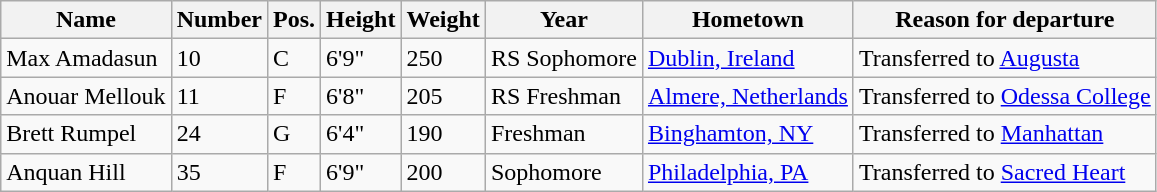<table class="wikitable sortable" border="1">
<tr>
<th>Name</th>
<th>Number</th>
<th>Pos.</th>
<th>Height</th>
<th>Weight</th>
<th>Year</th>
<th>Hometown</th>
<th class="unsortable">Reason for departure</th>
</tr>
<tr>
<td>Max Amadasun</td>
<td>10</td>
<td>C</td>
<td>6'9"</td>
<td>250</td>
<td>RS Sophomore</td>
<td><a href='#'>Dublin, Ireland</a></td>
<td>Transferred to <a href='#'>Augusta</a></td>
</tr>
<tr>
<td>Anouar Mellouk</td>
<td>11</td>
<td>F</td>
<td>6'8"</td>
<td>205</td>
<td>RS Freshman</td>
<td><a href='#'>Almere, Netherlands</a></td>
<td>Transferred to <a href='#'>Odessa College</a></td>
</tr>
<tr>
<td>Brett Rumpel</td>
<td>24</td>
<td>G</td>
<td>6'4"</td>
<td>190</td>
<td>Freshman</td>
<td><a href='#'>Binghamton, NY</a></td>
<td>Transferred to <a href='#'>Manhattan</a></td>
</tr>
<tr>
<td>Anquan Hill</td>
<td>35</td>
<td>F</td>
<td>6'9"</td>
<td>200</td>
<td>Sophomore</td>
<td><a href='#'>Philadelphia, PA</a></td>
<td>Transferred to <a href='#'>Sacred Heart</a></td>
</tr>
</table>
